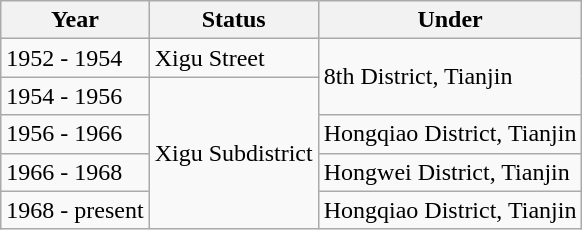<table class="wikitable">
<tr>
<th>Year</th>
<th>Status</th>
<th>Under</th>
</tr>
<tr>
<td>1952 - 1954</td>
<td>Xigu Street</td>
<td rowspan="2">8th District, Tianjin</td>
</tr>
<tr>
<td>1954 - 1956</td>
<td rowspan="4">Xigu Subdistrict</td>
</tr>
<tr>
<td>1956 - 1966</td>
<td>Hongqiao District, Tianjin</td>
</tr>
<tr>
<td>1966 - 1968</td>
<td>Hongwei District, Tianjin</td>
</tr>
<tr>
<td>1968 - present</td>
<td>Hongqiao District, Tianjin</td>
</tr>
</table>
